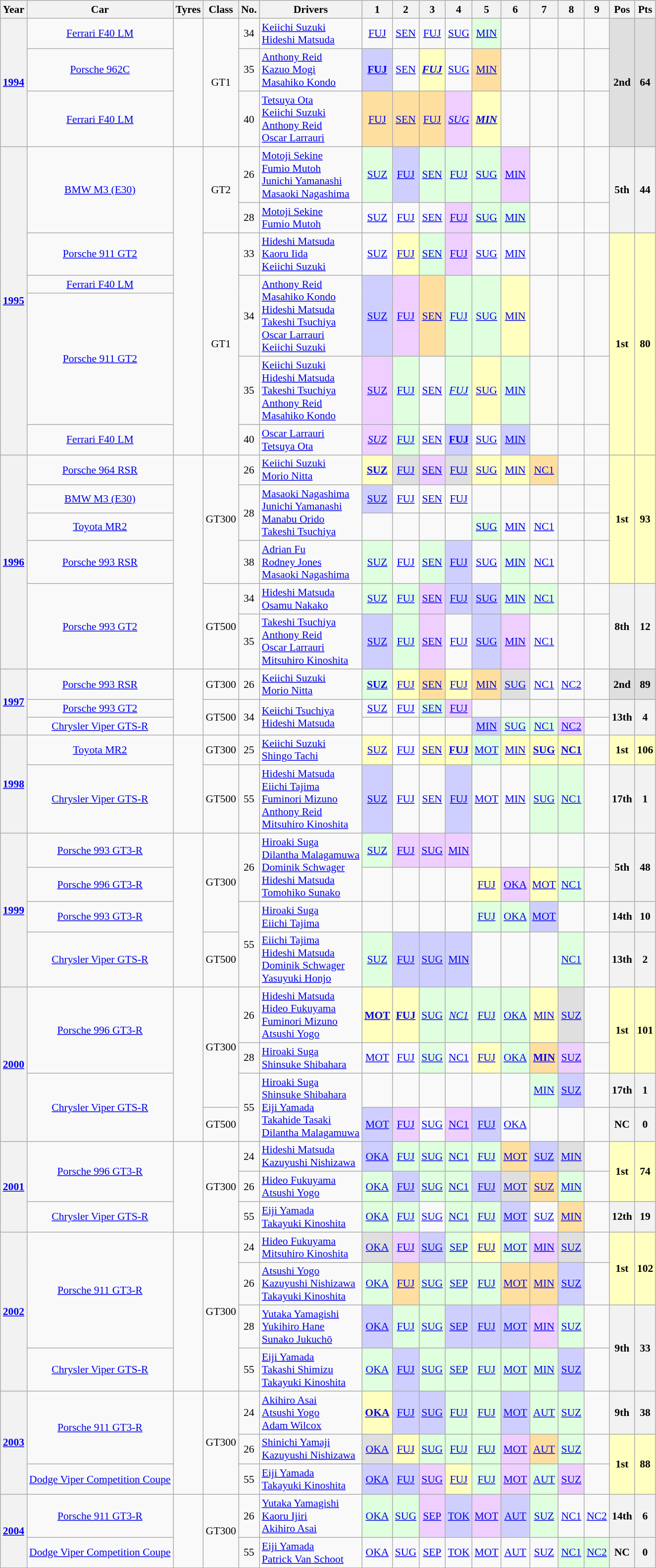<table class="wikitable" style="text-align:center; font-size:90%">
<tr>
<th>Year</th>
<th>Car</th>
<th>Tyres</th>
<th>Class</th>
<th>No.</th>
<th>Drivers</th>
<th>1</th>
<th>2</th>
<th>3</th>
<th>4</th>
<th>5</th>
<th>6</th>
<th>7</th>
<th>8</th>
<th>9</th>
<th>Pos</th>
<th>Pts</th>
</tr>
<tr>
<th rowspan="3"><a href='#'>1994</a></th>
<td><a href='#'>Ferrari F40 LM</a></td>
<td rowspan="3"></td>
<td rowspan="3">GT1</td>
<td>34</td>
<td align="left"> <a href='#'>Keiichi Suzuki</a><br> <a href='#'>Hideshi Matsuda</a></td>
<td><a href='#'>FUJ</a></td>
<td><a href='#'>SEN</a></td>
<td><a href='#'>FUJ</a></td>
<td><a href='#'>SUG</a></td>
<td style="background:#DFFFDF;"><a href='#'>MIN</a><br></td>
<td></td>
<td></td>
<td></td>
<td></td>
<th rowspan="3" style="background:#DFDFDF;">2nd</th>
<th rowspan="3" style="background:#DFDFDF;">64</th>
</tr>
<tr>
<td><a href='#'>Porsche 962C</a></td>
<td>35</td>
<td align="left"> <a href='#'>Anthony Reid</a><br> <a href='#'>Kazuo Mogi</a><br> <a href='#'>Masahiko Kondo</a></td>
<td style="background:#CFCFFF;"><a href='#'><strong>FUJ</strong></a><br></td>
<td><a href='#'>SEN</a></td>
<td style="background:#ffffbf;"><a href='#'><strong><em>FUJ</em></strong></a><br></td>
<td><a href='#'>SUG</a></td>
<td style="background:#ffdf9f;"><a href='#'>MIN</a><br></td>
<td></td>
<td></td>
<td></td>
<td></td>
</tr>
<tr>
<td><a href='#'>Ferrari F40 LM</a></td>
<td>40</td>
<td align="left"> <a href='#'>Tetsuya Ota</a><br> <a href='#'>Keiichi Suzuki</a><br> <a href='#'>Anthony Reid</a><br> <a href='#'>Oscar Larrauri</a></td>
<td style="background:#ffdf9f;"><a href='#'>FUJ</a><br></td>
<td style="background:#ffdf9f;"><a href='#'>SEN</a><br></td>
<td style="background:#ffdf9f;"><a href='#'>FUJ</a><br></td>
<td style="background:#EFCFFF;"><a href='#'><em>SUG</em></a><br></td>
<td style="background:#ffffbf;"><a href='#'><strong><em>MIN</em></strong></a><br></td>
<td></td>
<td></td>
<td></td>
<td></td>
</tr>
<tr>
<th rowspan="7"><a href='#'>1995</a></th>
<td rowspan="2"><a href='#'>BMW M3 (E30)</a></td>
<td rowspan="7"></td>
<td rowspan="2">GT2</td>
<td>26</td>
<td align="left"> <a href='#'>Motoji Sekine</a><br> <a href='#'>Fumio Mutoh</a><br> <a href='#'>Junichi Yamanashi</a><br> <a href='#'>Masaoki Nagashima</a></td>
<td style="background:#dfffdf;"><a href='#'>SUZ</a><br></td>
<td style="background:#CFCFFF;"><a href='#'>FUJ</a><br></td>
<td style="background:#dfffdf;"><a href='#'>SEN</a><br></td>
<td style="background:#dfffdf;"><a href='#'>FUJ</a><br></td>
<td style="background:#dfffdf;"><a href='#'>SUG</a><br></td>
<td style="background:#EFCFFF;"><a href='#'>MIN</a><br></td>
<td></td>
<td></td>
<td></td>
<th rowspan="2">5th</th>
<th rowspan="2">44</th>
</tr>
<tr>
<td>28</td>
<td align="left"> <a href='#'>Motoji Sekine</a><br> <a href='#'>Fumio Mutoh</a></td>
<td><a href='#'>SUZ</a></td>
<td><a href='#'>FUJ</a></td>
<td><a href='#'>SEN</a></td>
<td style="background:#EFCFFF;"><a href='#'>FUJ</a><br></td>
<td style="background:#dfffdf;"><a href='#'>SUG</a><br></td>
<td style="background:#dfffdf;"><a href='#'>MIN</a><br></td>
<td></td>
<td></td>
<td></td>
</tr>
<tr>
<td><a href='#'>Porsche 911 GT2</a></td>
<td rowspan="5">GT1</td>
<td>33</td>
<td align="left"> <a href='#'>Hideshi Matsuda</a><br> <a href='#'>Kaoru Iida</a><br> <a href='#'>Keiichi Suzuki</a></td>
<td><a href='#'>SUZ</a></td>
<td style="background:#ffffbf;"><a href='#'>FUJ</a><br></td>
<td style="background:#dfffdf;"><a href='#'>SEN</a><br></td>
<td style="background:#EFCFFF;"><a href='#'>FUJ</a><br></td>
<td><a href='#'>SUG</a></td>
<td><a href='#'>MIN</a></td>
<td></td>
<td></td>
<td></td>
<th rowspan="5" style="background:#ffffbf;">1st</th>
<th rowspan="5" style="background:#ffffbf;">80</th>
</tr>
<tr>
<td><a href='#'>Ferrari F40 LM</a></td>
<td rowspan="2">34</td>
<td rowspan="2" align="left"> <a href='#'>Anthony Reid</a><br> <a href='#'>Masahiko Kondo</a><br> <a href='#'>Hideshi Matsuda</a><br> <a href='#'>Takeshi Tsuchiya</a><br> <a href='#'>Oscar Larrauri</a><br> <a href='#'>Keiichi Suzuki</a></td>
<td rowspan="2" style="background:#CFCFFF;"><a href='#'>SUZ</a><br></td>
<td rowspan="2" style="background:#EFCFFF;"><a href='#'>FUJ</a><br></td>
<td rowspan="2" style="background:#ffdf9f;"><a href='#'>SEN</a><br></td>
<td rowspan="2" style="background:#dfffdf;"><a href='#'>FUJ</a><br></td>
<td rowspan="2" style="background:#dfffdf;"><a href='#'>SUG</a><br></td>
<td rowspan="2" style="background:#ffffbf;"><a href='#'>MIN</a><br></td>
<td rowspan="2"></td>
<td rowspan="2"></td>
<td rowspan="2"></td>
</tr>
<tr>
<td rowspan="2"><a href='#'>Porsche 911 GT2</a></td>
</tr>
<tr>
<td>35</td>
<td align="left"> <a href='#'>Keiichi Suzuki</a><br> <a href='#'>Hideshi Matsuda</a><br> <a href='#'>Takeshi Tsuchiya</a><br> <a href='#'>Anthony Reid</a><br> <a href='#'>Masahiko Kondo</a></td>
<td style="background:#EFCFFF;"><a href='#'>SUZ</a><br></td>
<td style="background:#dfffdf;"><a href='#'>FUJ</a><br></td>
<td><a href='#'>SEN</a></td>
<td style="background:#dfffdf;"><a href='#'><em>FUJ</em></a><br></td>
<td style="background:#ffffbf;"><a href='#'>SUG</a><br></td>
<td style="background:#dfffdf;"><a href='#'>MIN</a><br></td>
<td></td>
<td></td>
<td></td>
</tr>
<tr>
<td><a href='#'>Ferrari F40 LM</a></td>
<td>40</td>
<td align="left"> <a href='#'>Oscar Larrauri</a><br> <a href='#'>Tetsuya Ota</a></td>
<td style="background:#EFCFFF;"><a href='#'><em>SUZ</em></a><br></td>
<td style="background:#dfffdf;"><a href='#'>FUJ</a><br></td>
<td><a href='#'>SEN</a></td>
<td style="background:#CFCFFF;"><a href='#'><strong>FUJ</strong></a><br></td>
<td><a href='#'>SUG</a></td>
<td style="background:#CFCFFF;"><a href='#'>MIN</a><br></td>
<td></td>
<td></td>
<td></td>
</tr>
<tr>
<th rowspan="6"><a href='#'>1996</a></th>
<td><a href='#'>Porsche 964 RSR</a></td>
<td rowspan="6"></td>
<td rowspan="4">GT300</td>
<td>26</td>
<td align="left"> <a href='#'>Keiichi Suzuki</a><br> <a href='#'>Morio Nitta</a></td>
<td style="background:#ffffbf;"><a href='#'><strong>SUZ</strong></a><br></td>
<td style="background:#dfdfdf;"><a href='#'>FUJ</a><br></td>
<td style="background:#EFCFFF;"><a href='#'>SEN</a><br></td>
<td style="background:#dfdfdf;"><a href='#'>FUJ</a><br></td>
<td style="background:#ffffbf;"><a href='#'>SUG</a><br></td>
<td style="background:#ffffbf;"><a href='#'>MIN</a><br></td>
<td style="background:#ffdf9f;"><a href='#'>NC1</a><br></td>
<td></td>
<td></td>
<td rowspan="4" style="background:#ffffbf;"><strong>1st</strong></td>
<td rowspan="4" style="background:#ffffbf;"><strong>93</strong></td>
</tr>
<tr>
<td><a href='#'>BMW M3 (E30)</a></td>
<td rowspan="2">28</td>
<td rowspan="2" align="left"> <a href='#'>Masaoki Nagashima</a><br> <a href='#'>Junichi Yamanashi</a><br> <a href='#'>Manabu Orido</a><br> <a href='#'>Takeshi Tsuchiya</a></td>
<td style="background:#CFCFFF;"><a href='#'>SUZ</a><br></td>
<td><a href='#'>FUJ</a></td>
<td><a href='#'>SEN</a></td>
<td><a href='#'>FUJ</a></td>
<td></td>
<td></td>
<td></td>
<td></td>
<td></td>
</tr>
<tr>
<td><a href='#'>Toyota MR2</a></td>
<td></td>
<td></td>
<td></td>
<td></td>
<td style="background:#DFFFDF;"><a href='#'>SUG</a><br></td>
<td><a href='#'>MIN</a><br></td>
<td><a href='#'>NC1</a></td>
<td></td>
<td></td>
</tr>
<tr>
<td><a href='#'>Porsche 993 RSR</a></td>
<td>38</td>
<td align="left"> <a href='#'>Adrian Fu</a><br> <a href='#'>Rodney Jones</a><br> <a href='#'>Masaoki Nagashima</a></td>
<td style="background:#DFFFDF;"><a href='#'>SUZ</a><br></td>
<td><a href='#'>FUJ</a><br></td>
<td style="background:#DFFFDF;"><a href='#'>SEN</a><br></td>
<td style="background:#CFCFFF;"><a href='#'>FUJ</a><br></td>
<td><a href='#'>SUG</a><br></td>
<td style="background:#DFFFDF;"><a href='#'>MIN</a><br></td>
<td><a href='#'>NC1</a></td>
<td></td>
<td></td>
</tr>
<tr>
<td rowspan="2"><a href='#'>Porsche 993 GT2</a></td>
<td rowspan="2">GT500</td>
<td>34</td>
<td align="left"> <a href='#'>Hideshi Matsuda</a><br> <a href='#'>Osamu Nakako</a></td>
<td style="background:#DFFFDF;"><a href='#'>SUZ</a><br></td>
<td style="background:#DFFFDF;"><a href='#'>FUJ</a><br></td>
<td style="background:#EFCFFF;"><a href='#'>SEN</a><br></td>
<td style="background:#CFCFFF;"><a href='#'>FUJ</a><br></td>
<td style="background:#CFCFFF;"><a href='#'>SUG</a><br></td>
<td style="background:#DFFFDF;"><a href='#'>MIN</a><br></td>
<td style="background:#DFFFDF;"><a href='#'>NC1</a><br></td>
<td></td>
<td></td>
<th rowspan="2">8th</th>
<th rowspan="2">12</th>
</tr>
<tr>
<td>35</td>
<td align="left"> <a href='#'>Takeshi Tsuchiya</a><br> <a href='#'>Anthony Reid</a><br> <a href='#'>Oscar Larrauri</a><br> <a href='#'>Mitsuhiro Kinoshita</a></td>
<td style="background:#CFCFFF;"><a href='#'>SUZ</a><br></td>
<td style="background:#DFFFDF;"><a href='#'>FUJ</a><br></td>
<td style="background:#EFCFFF;"><a href='#'>SEN</a><br></td>
<td><a href='#'>FUJ</a><br></td>
<td style="background:#CFCFFF;"><a href='#'>SUG</a><br></td>
<td style="background:#EFCFFF;"><a href='#'>MIN</a><br></td>
<td><a href='#'>NC1</a></td>
<td></td>
<td></td>
</tr>
<tr>
<th rowspan="3"><a href='#'>1997</a></th>
<td><a href='#'>Porsche 993 RSR</a></td>
<td rowspan="3"></td>
<td>GT300</td>
<td>26</td>
<td align="left"> <a href='#'>Keiichi Suzuki</a><br> <a href='#'>Morio Nitta</a></td>
<td style="background:#DFFFDF;"><a href='#'><strong>SUZ</strong></a><br></td>
<td style="background:#FFFFBF;"><a href='#'>FUJ</a><br></td>
<td style="background:#ffdf9f;"><a href='#'>SEN</a><br></td>
<td style="background:#FFFFBF;"><a href='#'>FUJ</a><br></td>
<td style="background:#ffdf9f;"><a href='#'>MIN</a><br></td>
<td style="background:#DFDFDF;"><a href='#'>SUG</a><br></td>
<td><a href='#'>NC1</a><br></td>
<td><a href='#'>NC2</a><br></td>
<td></td>
<td style="background:#DFDFDF;"><strong>2nd</strong></td>
<td style="background:#DFDFDF;"><strong>89</strong></td>
</tr>
<tr>
<td><a href='#'>Porsche 993 GT2</a></td>
<td rowspan="2">GT500</td>
<td rowspan="2">34</td>
<td rowspan="2" align="left"> <a href='#'>Keiichi Tsuchiya</a><br> <a href='#'>Hideshi Matsuda</a></td>
<td><a href='#'>SUZ</a></td>
<td><a href='#'>FUJ</a></td>
<td style="background:#DFFFDF;"><a href='#'>SEN</a><br></td>
<td style="background:#EFCFFF;"><a href='#'>FUJ</a><br></td>
<td></td>
<td></td>
<td></td>
<td></td>
<td></td>
<th rowspan="2">13th</th>
<th rowspan="2">4</th>
</tr>
<tr>
<td><a href='#'>Chrysler Viper GTS-R</a></td>
<td></td>
<td></td>
<td></td>
<td></td>
<td style="background:#CFCFFF;"><a href='#'>MIN</a><br></td>
<td style="background:#DFFFDF;"><a href='#'>SUG</a><br></td>
<td style="background:#DFFFDF;"><a href='#'>NC1</a><br></td>
<td style="background:#EFCFFF;"><a href='#'>NC2</a><br></td>
<td></td>
</tr>
<tr>
<th rowspan="2"><a href='#'>1998</a></th>
<td><a href='#'>Toyota MR2</a></td>
<td rowspan="2"></td>
<td>GT300</td>
<td>25</td>
<td align="left"> <a href='#'>Keiichi Suzuki</a><br> <a href='#'>Shingo Tachi</a></td>
<td style="background:#FFFFBF;"><a href='#'>SUZ</a><br></td>
<td style="background:#FFFFFF;"><a href='#'>FUJ</a><br></td>
<td style="background:#FFFFBF;"><a href='#'>SEN</a><br></td>
<td style="background:#FFFFBF;"><a href='#'><strong>FUJ</strong></a><br></td>
<td style="background:#DFFFDF;"><a href='#'>MOT</a><br></td>
<td style="background:#FFFFBF;"><a href='#'>MIN</a><br></td>
<td style="background:#FFFFBF;"><a href='#'><strong>SUG</strong></a><br></td>
<td style="background:#FFFFBF;"><a href='#'><strong>NC1</strong></a><br></td>
<td></td>
<td style="background:#FFFFBF;"><strong>1st</strong></td>
<td style="background:#FFFFBF;"><strong>106</strong></td>
</tr>
<tr>
<td><a href='#'>Chrysler Viper GTS-R</a></td>
<td>GT500</td>
<td>55</td>
<td align="left"> <a href='#'>Hideshi Matsuda</a><br> <a href='#'>Eiichi Tajima</a><br> <a href='#'>Fuminori Mizuno</a><br> <a href='#'>Anthony Reid</a><br> <a href='#'>Mitsuhiro Kinoshita</a></td>
<td style="background:#CFCFFF;"><a href='#'>SUZ</a><br></td>
<td><a href='#'>FUJ</a><br></td>
<td><a href='#'>SEN</a></td>
<td style="background:#CFCFFF;"><a href='#'>FUJ</a><br></td>
<td><a href='#'>MOT</a></td>
<td><a href='#'>MIN</a><br></td>
<td style="background:#DFFFDF;"><a href='#'>SUG</a><br></td>
<td style="background:#DFFFDF;"><a href='#'>NC1</a><br></td>
<td></td>
<th>17th</th>
<th>1</th>
</tr>
<tr>
<th rowspan="4"><a href='#'>1999</a></th>
<td><a href='#'>Porsche 993 GT3-R</a></td>
<td rowspan="4"></td>
<td rowspan="3">GT300</td>
<td rowspan="2">26</td>
<td rowspan="2" align="left"> <a href='#'>Hiroaki Suga</a><br> <a href='#'>Dilantha Malagamuwa</a><br> <a href='#'>Dominik Schwager</a><br> <a href='#'>Hideshi Matsuda</a><br> <a href='#'>Tomohiko Sunako</a></td>
<td style="background:#DFFFDF;"><a href='#'>SUZ</a><br></td>
<td style="background:#EFCFFF;"><a href='#'>FUJ</a><br></td>
<td style="background:#EFCFFF;"><a href='#'>SUG</a><br></td>
<td style="background:#EFCFFF;"><a href='#'>MIN</a><br></td>
<td></td>
<td></td>
<td></td>
<td></td>
<td></td>
<th rowspan="2">5th</th>
<th rowspan="2">48</th>
</tr>
<tr>
<td><a href='#'>Porsche 996 GT3-R</a></td>
<td></td>
<td></td>
<td></td>
<td></td>
<td style="background:#FFFFBF;"><a href='#'>FUJ</a><br></td>
<td style="background:#EFCFFF;"><a href='#'>OKA</a><br></td>
<td style="background:#FFFFBF;"><a href='#'>MOT</a><br></td>
<td style="background:#DFFFDF;"><a href='#'>NC1</a><br></td>
<td></td>
</tr>
<tr>
<td><a href='#'>Porsche 993 GT3-R</a></td>
<td rowspan="2">55</td>
<td align="left"> <a href='#'>Hiroaki Suga</a><br> <a href='#'>Eiichi Tajima</a></td>
<td></td>
<td></td>
<td></td>
<td></td>
<td style="background:#DFFFDF;"><a href='#'>FUJ</a><br></td>
<td style="background:#DFFFDF;"><a href='#'>OKA</a><br></td>
<td style="background:#CFCFFF;"><a href='#'>MOT</a><br></td>
<td></td>
<td></td>
<th>14th</th>
<th>10</th>
</tr>
<tr>
<td><a href='#'>Chrysler Viper GTS-R</a></td>
<td>GT500</td>
<td align="left"> <a href='#'>Eiichi Tajima</a><br> <a href='#'>Hideshi Matsuda</a><br> <a href='#'>Dominik Schwager</a><br> <a href='#'>Yasuyuki Honjo</a></td>
<td style="background:#DFFFDF;"><a href='#'>SUZ</a><br></td>
<td style="background:#CFCFFF;"><a href='#'>FUJ</a><br></td>
<td style="background:#CFCFFF;"><a href='#'>SUG</a><br></td>
<td style="background:#CFCFFF;"><a href='#'>MIN</a><br></td>
<td></td>
<td></td>
<td></td>
<td style="background:#DFFFDF;"><a href='#'>NC1</a><br></td>
<td></td>
<th>13th</th>
<th>2</th>
</tr>
<tr>
<th rowspan="4"><a href='#'>2000</a></th>
<td rowspan="2"><a href='#'>Porsche 996 GT3-R</a></td>
<td rowspan="4"></td>
<td rowspan="3">GT300</td>
<td>26</td>
<td align="left"> <a href='#'>Hideshi Matsuda</a><br> <a href='#'>Hideo Fukuyama</a><br> <a href='#'>Fuminori Mizuno</a><br> <a href='#'>Atsushi Yogo</a></td>
<td style="background:#FFFFBF;"><a href='#'><strong>MOT</strong></a><br></td>
<td style="background:#FFFFBF;"><a href='#'><strong>FUJ</strong></a><br></td>
<td style="background:#DFFFDF;"><a href='#'>SUG</a><br></td>
<td style="background:#DFFFDF;"><a href='#'><em>NC1</em></a><br></td>
<td style="background:#DFFFDF;"><a href='#'>FUJ</a><br></td>
<td style="background:#DFFFDF;"><a href='#'>OKA</a><br></td>
<td style="background:#FFFFBF;"><a href='#'>MIN</a><br></td>
<td style="background:#DFDFDF"><a href='#'>SUZ</a><br></td>
<td></td>
<td rowspan="2" style="background:#FFFFBF;"><strong>1st</strong></td>
<td rowspan="2" style="background:#FFFFBF;"><strong>101</strong></td>
</tr>
<tr>
<td>28</td>
<td align="left"> <a href='#'>Hiroaki Suga</a><br> <a href='#'>Shinsuke Shibahara</a></td>
<td><a href='#'>MOT</a></td>
<td><a href='#'>FUJ</a></td>
<td style="background:#DFFFDF;"><a href='#'>SUG</a><br></td>
<td><a href='#'>NC1</a></td>
<td style="background:#FFFFBF;"><a href='#'>FUJ</a><br></td>
<td style="background:#DFFFDF;"><a href='#'>OKA</a><br></td>
<td style="background:#ffdf9f;"><a href='#'><strong>MIN</strong></a><br></td>
<td style="background:#EFCFFF;"><a href='#'>SUZ</a><br></td>
<td></td>
</tr>
<tr>
<td rowspan="2"><a href='#'>Chrysler Viper GTS-R</a></td>
<td rowspan="2">55</td>
<td rowspan="2" align="left"> <a href='#'>Hiroaki Suga</a><br> <a href='#'>Shinsuke Shibahara</a><br> <a href='#'>Eiji Yamada</a><br> <a href='#'>Takahide Tasaki</a><br> <a href='#'>Dilantha Malagamuwa</a></td>
<td></td>
<td></td>
<td></td>
<td></td>
<td></td>
<td></td>
<td style="background:#DFFFDF;"><a href='#'>MIN</a><br></td>
<td style="background:#CFCFFF;"><a href='#'>SUZ</a><br></td>
<td></td>
<th>17th</th>
<th>1</th>
</tr>
<tr>
<td>GT500</td>
<td style="background:#CFCFFF;"><a href='#'>MOT</a><br></td>
<td style="background:#EFCFFF;"><a href='#'>FUJ</a><br></td>
<td><a href='#'>SUG</a><br></td>
<td style="background:#EFCFFF;"><a href='#'>NC1</a><br></td>
<td style="background:#CFCFFF;"><a href='#'>FUJ</a><br></td>
<td><a href='#'>OKA</a><br></td>
<td></td>
<td></td>
<td></td>
<th>NC</th>
<th>0</th>
</tr>
<tr>
<th rowspan="3"><a href='#'>2001</a></th>
<td rowspan="2"><a href='#'>Porsche 996 GT3-R</a></td>
<td rowspan="3"></td>
<td rowspan="3">GT300</td>
<td>24</td>
<td align="left"> <a href='#'>Hideshi Matsuda</a><br> <a href='#'>Kazuyushi Nishizawa</a></td>
<td style="background:#CFCFFF;"><a href='#'>OKA</a><br></td>
<td style="background:#DFFFDF;"><a href='#'>FUJ</a><br></td>
<td style="background:#DFFFDF;"><a href='#'>SUG</a><br></td>
<td style="background:#DFFFDF;"><a href='#'>NC1</a><br></td>
<td style="background:#DFFFDF;"><a href='#'>FUJ</a><br></td>
<td style="background:#ffdf9f;"><a href='#'>MOT</a><br></td>
<td style="background:#CFCFFF;"><a href='#'>SUZ</a><br></td>
<td style="background:#DFDFDF;"><a href='#'>MIN</a><br></td>
<td></td>
<td rowspan="2" style="background:#FFFFBF;"><strong>1st</strong></td>
<td rowspan="2" style="background:#FFFFBF;"><strong>74</strong></td>
</tr>
<tr>
<td>26</td>
<td align="left"> <a href='#'>Hideo Fukuyama</a><br> <a href='#'>Atsushi Yogo</a></td>
<td style="background:#DFFFDF;"><a href='#'>OKA</a><br></td>
<td style="background:#CFCFFF;"><a href='#'>FUJ</a><br></td>
<td style="background:#DFFFDF;"><a href='#'>SUG</a><br></td>
<td style="background:#DFFFDF;"><a href='#'>NC1</a><br></td>
<td style="background:#CFCFFF;"><a href='#'>FUJ</a><br></td>
<td style="background:#DFDFDF;"><a href='#'>MOT</a><br></td>
<td style="background:#ffdf9f;"><a href='#'>SUZ</a><br></td>
<td style="background:#DFFFDF;"><a href='#'>MIN</a><br></td>
<td></td>
</tr>
<tr>
<td><a href='#'>Chrysler Viper GTS-R</a></td>
<td>55</td>
<td align="left"> <a href='#'>Eiji Yamada</a><br> <a href='#'>Takayuki Kinoshita</a></td>
<td style="background:#DFFFDF;"><a href='#'>OKA</a><br></td>
<td style="background:#DFFFDF;"><a href='#'>FUJ</a><br></td>
<td><a href='#'>SUG</a><br></td>
<td style="background:#DFFFDF;"><a href='#'>NC1</a><br></td>
<td style="background:#DFFFDF;"><a href='#'>FUJ</a><br></td>
<td style="background:#CFCFFF;"><a href='#'>MOT</a><br></td>
<td><a href='#'>SUZ</a><br></td>
<td style="background:#ffdf9f;"><a href='#'>MIN</a><br></td>
<td></td>
<th>12th</th>
<th>19</th>
</tr>
<tr>
<th rowspan="4"><a href='#'>2002</a></th>
<td rowspan="3"><a href='#'>Porsche 911 GT3-R</a></td>
<td rowspan="4"></td>
<td rowspan="4">GT300</td>
<td>24</td>
<td align="left"> <a href='#'>Hideo Fukuyama</a><br> <a href='#'>Mitsuhiro Kinoshita</a></td>
<td style="background:#DFDFDF;"><a href='#'>OKA</a><br></td>
<td style="background:#EFCFFF;"><a href='#'>FUJ</a><br></td>
<td style="background:#CFCFFF;"><a href='#'>SUG</a><br></td>
<td style="background:#DFFFDF;"><a href='#'>SEP</a><br></td>
<td style="background:#FFFFBF;"><a href='#'>FUJ</a><br></td>
<td style="background:#DFFFDF;"><a href='#'>MOT</a><br></td>
<td style="background:#EFCFFF;"><a href='#'>MIN</a><br></td>
<td style="background:#DFDFDF;"><a href='#'>SUZ</a><br></td>
<td></td>
<td rowspan="2" style="background:#FFFFBF;"><strong>1st</strong></td>
<td rowspan="2" style="background:#FFFFBF;"><strong>102</strong></td>
</tr>
<tr>
<td>26</td>
<td align="left"> <a href='#'>Atsushi Yogo</a><br> <a href='#'>Kazuyushi Nishizawa</a><br> <a href='#'>Takayuki Kinoshita</a></td>
<td style="background:#DFFFDF;"><a href='#'>OKA</a><br></td>
<td style="background:#ffdf9f;"><a href='#'>FUJ</a><br></td>
<td style="background:#DFFFDF;"><a href='#'>SUG</a><br></td>
<td style="background:#DFFFDF;"><a href='#'>SEP</a><br></td>
<td style="background:#DFFFDF;"><a href='#'>FUJ</a><br></td>
<td style="background:#ffdf9f;"><a href='#'>MOT</a><br></td>
<td style="background:#ffdf9f;"><a href='#'>MIN</a><br></td>
<td style="background:#CFCFFF;"><a href='#'>SUZ</a><br></td>
<td></td>
</tr>
<tr>
<td>28</td>
<td align="left"> <a href='#'>Yutaka Yamagishi</a><br> <a href='#'>Yukihiro Hane</a><br> <a href='#'>Sunako Jukuchō</a></td>
<td style="background:#CFCFFF;"><a href='#'>OKA</a><br></td>
<td style="background:#DFFFDF;"><a href='#'>FUJ</a><br></td>
<td style="background:#DFFFDF;"><a href='#'>SUG</a><br></td>
<td style="background:#CFCFFF;"><a href='#'>SEP</a><br></td>
<td style="background:#CFCFFF;"><a href='#'>FUJ</a><br></td>
<td style="background:#CFCFFF;"><a href='#'>MOT</a><br></td>
<td style="background:#EFCFFF;"><a href='#'>MIN</a><br></td>
<td style="background:#DFFFDF;"><a href='#'>SUZ</a><br></td>
<td></td>
<th rowspan="2">9th</th>
<th rowspan="2">33</th>
</tr>
<tr>
<td><a href='#'>Chrysler Viper GTS-R</a></td>
<td>55</td>
<td align="left"> <a href='#'>Eiji Yamada</a><br> <a href='#'>Takashi Shimizu</a><br> <a href='#'>Takayuki Kinoshita</a></td>
<td style="background:#DFFFDF;"><a href='#'>OKA</a><br></td>
<td style="background:#CFCFFF;"><a href='#'>FUJ</a><br></td>
<td style="background:#DFFFDF;"><a href='#'>SUG</a><br></td>
<td style="background:#DFFFDF;"><a href='#'>SEP</a><br></td>
<td style="background:#DFFFDF;"><a href='#'>FUJ</a><br></td>
<td style="background:#DFFFDF;"><a href='#'>MOT</a><br></td>
<td style="background:#DFFFDF;"><a href='#'>MIN</a><br></td>
<td style="background:#CFCFFF;"><a href='#'>SUZ</a><br></td>
<td></td>
</tr>
<tr>
<th rowspan="3"><a href='#'>2003</a></th>
<td rowspan="2"><a href='#'>Porsche 911 GT3-R</a></td>
<td rowspan="3"></td>
<td rowspan="3">GT300</td>
<td>24</td>
<td align="left"> <a href='#'>Akihiro Asai</a><br> <a href='#'>Atsushi Yogo</a><br> <a href='#'>Adam Wilcox</a></td>
<td style="background:#ffffbf;"><a href='#'><strong>OKA</strong></a><br></td>
<td style="background:#CFCFFF;"><a href='#'>FUJ</a><br></td>
<td style="background:#CFCFFF;"><a href='#'>SUG</a><br></td>
<td style="background:#DFFFDF;"><a href='#'>FUJ</a><br></td>
<td style="background:#DFFFDF;"><a href='#'>FUJ</a><br></td>
<td style="background:#CFCFFF;"><a href='#'>MOT</a><br></td>
<td style="background:#DFFFDF;"><a href='#'>AUT</a><br></td>
<td style="background:#DFFFDF;"><a href='#'>SUZ</a><br></td>
<td></td>
<th>9th</th>
<th>38</th>
</tr>
<tr>
<td>26</td>
<td align="left"> <a href='#'>Shinichi Yamaji</a><br> <a href='#'>Kazuyushi Nishizawa</a></td>
<td style="background:#DFDFDF;"><a href='#'>OKA</a><br></td>
<td style="background:#ffffbf;"><a href='#'>FUJ</a><br></td>
<td style="background:#DFFFDF;"><a href='#'>SUG</a><br></td>
<td style="background:#DFFFDF;"><a href='#'>FUJ</a><br></td>
<td style="background:#DFFFDF;"><a href='#'>FUJ</a><br></td>
<td style="background:#EFCFFF;"><a href='#'>MOT</a><br></td>
<td style="background:#ffdf9f;"><a href='#'>AUT</a><br></td>
<td style="background:#DFFFDF;"><a href='#'>SUZ</a><br></td>
<td></td>
<td rowspan="2" style="background:#ffffbf;"><strong>1st</strong></td>
<td rowspan="2" style="background:#ffffbf;"><strong>88</strong></td>
</tr>
<tr>
<td><a href='#'>Dodge Viper Competition Coupe</a></td>
<td>55</td>
<td align="left"> <a href='#'>Eiji Yamada</a><br> <a href='#'>Takayuki Kinoshita</a></td>
<td style="background:#CFCFFF;"><a href='#'>OKA</a><br></td>
<td style="background:#CFCFFF;"><a href='#'>FUJ</a><br></td>
<td style="background:#EFCFFF;"><a href='#'>SUG</a><br></td>
<td style="background:#ffffbf;"><a href='#'>FUJ</a><br></td>
<td style="background:#DFFFDF;"><a href='#'>FUJ</a><br></td>
<td style="background:#EFCFFF;"><a href='#'>MOT</a><br></td>
<td style="background:#DFFFDF;"><a href='#'>AUT</a><br></td>
<td style="background:#EFCFFF;"><a href='#'>SUZ</a><br></td>
<td></td>
</tr>
<tr>
<th rowspan="2"><a href='#'>2004</a></th>
<td><a href='#'>Porsche 911 GT3-R</a></td>
<td rowspan="2"></td>
<td rowspan="2">GT300</td>
<td>26</td>
<td align="left"> <a href='#'>Yutaka Yamagishi</a><br> <a href='#'>Kaoru Ijiri</a><br> <a href='#'>Akihiro Asai</a></td>
<td style="background:#DFFFDF;"><a href='#'>OKA</a><br></td>
<td style="background:#DFFFDF;"><a href='#'>SUG</a><br></td>
<td style="background:#EFCFFF;"><a href='#'>SEP</a><br></td>
<td style="background:#CFCFFF;"><a href='#'>TOK</a><br></td>
<td style="background:#EFCFFF;"><a href='#'>MOT</a><br></td>
<td style="background:#CFCFFF;"><a href='#'>AUT</a><br></td>
<td style="background:#DFFFDF;"><a href='#'>SUZ</a><br></td>
<td><a href='#'>NC1</a></td>
<td><a href='#'>NC2</a></td>
<th>14th</th>
<th>6</th>
</tr>
<tr>
<td><a href='#'>Dodge Viper Competition Coupe</a></td>
<td>55</td>
<td align="left"> <a href='#'>Eiji Yamada</a><br> <a href='#'>Patrick Van Schoot</a></td>
<td><a href='#'>OKA</a></td>
<td><a href='#'>SUG</a></td>
<td><a href='#'>SEP</a></td>
<td><a href='#'>TOK</a></td>
<td><a href='#'>MOT</a></td>
<td><a href='#'>AUT</a></td>
<td><a href='#'>SUZ</a></td>
<td style="background:#DFFFDF;"><a href='#'>NC1</a><br></td>
<td style="background:#DFFFDF;"><a href='#'>NC2</a><br></td>
<th>NC</th>
<th>0</th>
</tr>
</table>
